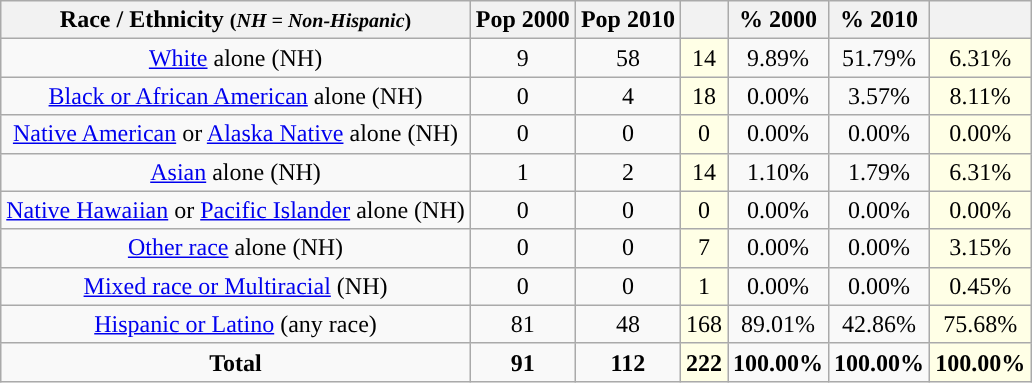<table class="wikitable" style="text-align:center;">
<tr>
<th>Race / Ethnicity <small>(<em>NH = Non-Hispanic</em>)</small></th>
<th>Pop 2000</th>
<th>Pop 2010</th>
<th></th>
<th>% 2000</th>
<th>% 2010</th>
<th></th>
</tr>
<tr>
<td><a href='#'>White</a> alone (NH)</td>
<td>9</td>
<td>58</td>
<td style='background: #ffffe6;'>14</td>
<td>9.89%</td>
<td>51.79%</td>
<td style='background: #ffffe6;'>6.31%</td>
</tr>
<tr>
<td><a href='#'>Black or African American</a> alone (NH)</td>
<td>0</td>
<td>4</td>
<td style='background: #ffffe6;'>18</td>
<td>0.00%</td>
<td>3.57%</td>
<td style='background: #ffffe6;'>8.11%</td>
</tr>
<tr>
<td><a href='#'>Native American</a> or <a href='#'>Alaska Native</a> alone (NH)</td>
<td>0</td>
<td>0</td>
<td style='background: #ffffe6;'>0</td>
<td>0.00%</td>
<td>0.00%</td>
<td style='background: #ffffe6;'>0.00%</td>
</tr>
<tr>
<td><a href='#'>Asian</a> alone (NH)</td>
<td>1</td>
<td>2</td>
<td style='background: #ffffe6;'>14</td>
<td>1.10%</td>
<td>1.79%</td>
<td style='background: #ffffe6;'>6.31%</td>
</tr>
<tr>
<td><a href='#'>Native Hawaiian</a> or <a href='#'>Pacific Islander</a> alone (NH)</td>
<td>0</td>
<td>0</td>
<td style='background: #ffffe6;'>0</td>
<td>0.00%</td>
<td>0.00%</td>
<td style='background: #ffffe6;'>0.00%</td>
</tr>
<tr>
<td><a href='#'>Other race</a> alone (NH)</td>
<td>0</td>
<td>0</td>
<td style='background: #ffffe6;'>7</td>
<td>0.00%</td>
<td>0.00%</td>
<td style='background: #ffffe6;'>3.15%</td>
</tr>
<tr>
<td><a href='#'>Mixed race or Multiracial</a> (NH)</td>
<td>0</td>
<td>0</td>
<td style='background: #ffffe6;'>1</td>
<td>0.00%</td>
<td>0.00%</td>
<td style='background: #ffffe6;'>0.45%</td>
</tr>
<tr>
<td><a href='#'>Hispanic or Latino</a> (any race)</td>
<td>81</td>
<td>48</td>
<td style='background: #ffffe6;'>168</td>
<td>89.01%</td>
<td>42.86%</td>
<td style='background: #ffffe6;'>75.68%</td>
</tr>
<tr>
<td><strong>Total</strong></td>
<td><strong>91</strong></td>
<td><strong>112</strong></td>
<td style='background: #ffffe6;'><strong>222</strong></td>
<td><strong>100.00%</strong></td>
<td><strong>100.00%</strong></td>
<td style='background: #ffffe6;'><strong>100.00%</strong></td>
</tr>
</table>
